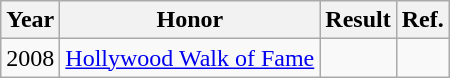<table class="wikitable plainrowheaders">
<tr>
<th>Year</th>
<th>Honor</th>
<th>Result</th>
<th>Ref.</th>
</tr>
<tr>
<td>2008</td>
<td><a href='#'>Hollywood Walk of Fame</a></td>
<td></td>
<td align="center"></td>
</tr>
</table>
